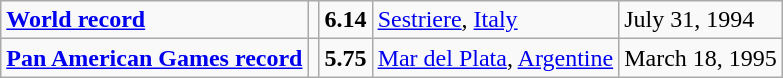<table class="wikitable">
<tr>
<td><strong><a href='#'>World record</a></strong></td>
<td></td>
<td><strong>6.14</strong></td>
<td><a href='#'>Sestriere</a>, <a href='#'>Italy</a></td>
<td>July 31, 1994</td>
</tr>
<tr>
<td><strong><a href='#'>Pan American Games record</a></strong></td>
<td></td>
<td><strong>5.75</strong></td>
<td><a href='#'>Mar del Plata</a>, <a href='#'>Argentine</a></td>
<td>March 18, 1995</td>
</tr>
</table>
